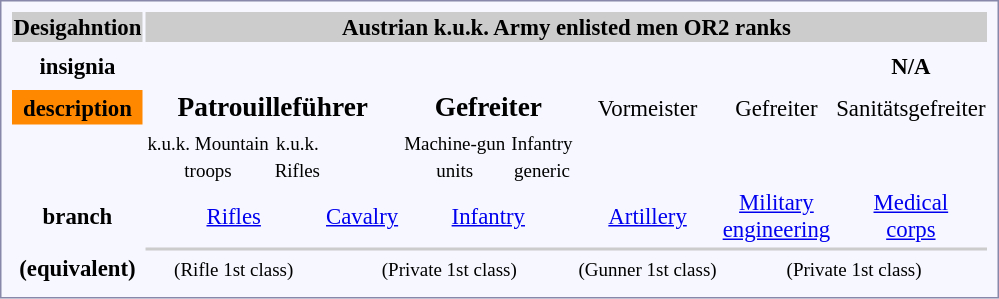<table style="border:1px solid #8888aa; background-color:#f7f8ff; padding:5px; font-size:95%; margin: 0px 12px 12px 0px;">
<tr bgcolor="#CCCCCC">
<th>Desigahntion</th>
<th colspan=10>Austrian k.u.k. Army enlisted men OR2 ranks</th>
</tr>
<tr align="center">
<th></th>
<th rowspan=3></th>
<th rowspan=3></th>
<th rowspan=3></th>
<th rowspan=3></th>
<th rowspan=3></th>
<th rowspan=3></th>
<th rowspan=3></th>
<th rowspan=3  style="vertical-align: middle">N/A</th>
</tr>
<tr align="center">
<th rowspan=1>insignia</th>
</tr>
<tr align="center">
<th></th>
</tr>
<tr align="center">
<th style="background:#ff8800; color:black;">description</th>
<td colspan=3><strong><big>Patrouilleführer</big></strong></td>
<td colspan=2><strong><big>Gefreiter</big></strong></td>
<td>Vormeister</td>
<td>Gefreiter</td>
<td>Sanitätsgefreiter</td>
</tr>
<tr align="center">
<td></td>
<td><small>k.u.k. Mountain<br>troops</small></td>
<td><small>k.u.k.<br>Rifles</small></td>
<td></td>
<td><small>Machine-gun<br>units</small></td>
<td><small>Infantry<br>generic</small></td>
<td></td>
</tr>
<tr align="center">
<th>branch</th>
<td colspan=2><a href='#'>Rifles</a></td>
<td colspan=1><a href='#'>Cavalry</a></td>
<td colspan=2><a href='#'>Infantry</a></td>
<td><a href='#'>Artillery</a></td>
<td><a href='#'>Military<br>engineering</a></td>
<td><a href='#'>Medical<br>corps</a></td>
</tr>
<tr>
<td></td>
<td bgcolor="#CCCCCC" colspan=8></td>
</tr>
<tr align="center">
<th>(equivalent)</th>
<td colspan=2><small>(Rifle 1st class)</small></td>
<td colspan=3><small>(Private 1st class)</small></td>
<td><small>(Gunner 1st class)</small></td>
<td colspan=2><small>(Private 1st class)</small></td>
</tr>
<tr align="center">
</tr>
</table>
